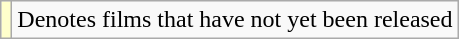<table class="wikitable">
<tr>
<td style="background:#FFFFCC;"></td>
<td>Denotes films that have not yet been released</td>
</tr>
</table>
